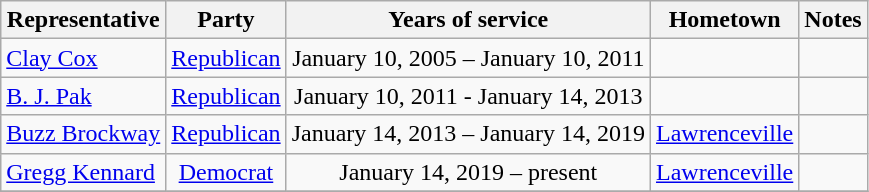<table class=wikitable style="text-align:center">
<tr>
<th>Representative</th>
<th>Party</th>
<th>Years of service</th>
<th>Hometown</th>
<th>Notes</th>
</tr>
<tr>
<td align =left nowrap><a href='#'>Clay Cox</a></td>
<td><a href='#'>Republican</a></td>
<td>January 10, 2005 – January 10, 2011</td>
<td></td>
<td></td>
</tr>
<tr>
<td align=left nowrap><a href='#'>B. J. Pak</a></td>
<td><a href='#'>Republican</a></td>
<td>January 10, 2011 - January 14, 2013</td>
<td></td>
<td></td>
</tr>
<tr>
<td align=left nowrap><a href='#'>Buzz Brockway</a></td>
<td><a href='#'>Republican</a></td>
<td>January 14, 2013 – January 14, 2019</td>
<td><a href='#'>Lawrenceville</a></td>
<td></td>
</tr>
<tr>
<td align=left nowrap><a href='#'>Gregg Kennard</a></td>
<td><a href='#'>Democrat</a></td>
<td>January 14, 2019 – present</td>
<td><a href='#'>Lawrenceville</a></td>
<td></td>
</tr>
<tr>
</tr>
</table>
